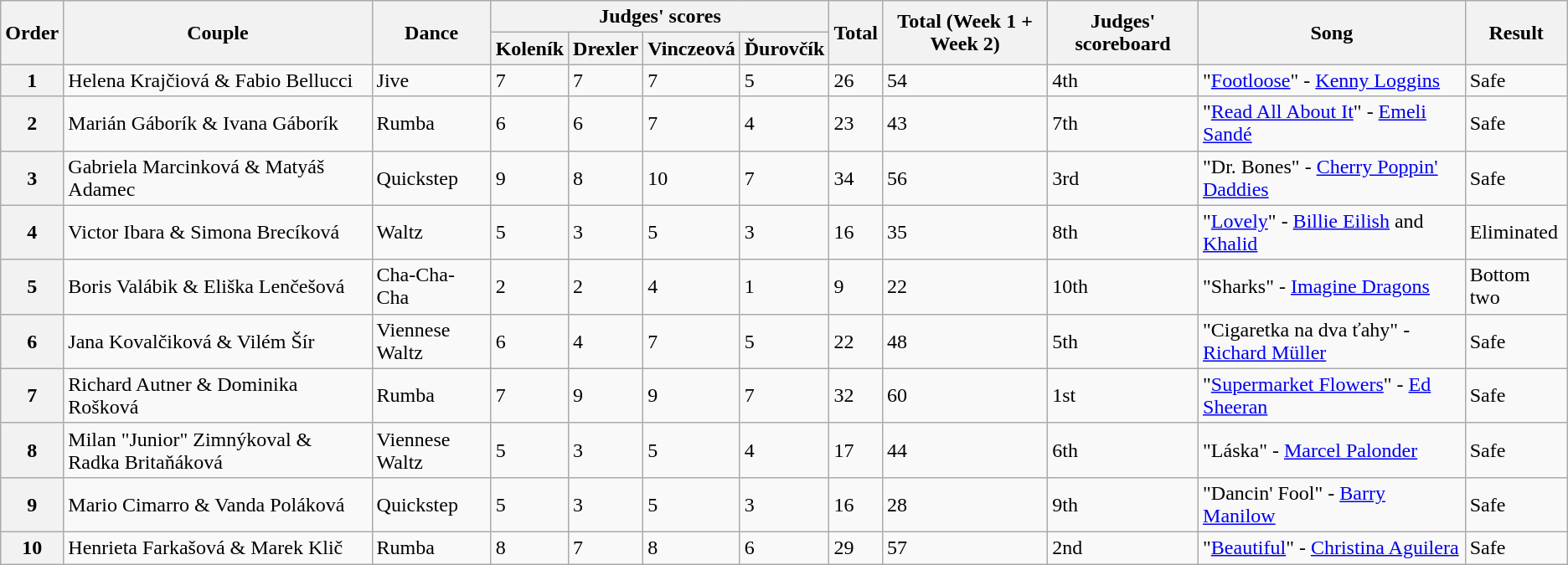<table class="wikitable">
<tr>
<th rowspan="2">Order</th>
<th rowspan="2">Couple</th>
<th rowspan="2">Dance</th>
<th colspan="4">Judges' scores</th>
<th rowspan="2">Total</th>
<th rowspan="2">Total (Week 1 + Week 2)</th>
<th rowspan="2">Judges' scoreboard</th>
<th rowspan="2">Song</th>
<th rowspan="2">Result</th>
</tr>
<tr>
<th>Koleník</th>
<th>Drexler</th>
<th>Vinczeová</th>
<th>Ďurovčík</th>
</tr>
<tr>
<th>1</th>
<td>Helena Krajčiová & Fabio Bellucci</td>
<td>Jive</td>
<td>7</td>
<td>7</td>
<td>7</td>
<td>5</td>
<td>26</td>
<td>54</td>
<td>4th</td>
<td>"<a href='#'>Footloose</a>" - <a href='#'>Kenny Loggins</a></td>
<td>Safe</td>
</tr>
<tr>
<th>2</th>
<td>Marián Gáborík & Ivana Gáborík</td>
<td>Rumba</td>
<td>6</td>
<td>6</td>
<td>7</td>
<td>4</td>
<td>23</td>
<td>43</td>
<td>7th</td>
<td>"<a href='#'>Read All About It</a>" - <a href='#'>Emeli Sandé</a></td>
<td>Safe</td>
</tr>
<tr>
<th>3</th>
<td>Gabriela Marcinková & Matyáš Adamec</td>
<td>Quickstep</td>
<td>9</td>
<td>8</td>
<td>10</td>
<td>7</td>
<td>34</td>
<td>56</td>
<td>3rd</td>
<td>"Dr. Bones" - <a href='#'>Cherry Poppin' Daddies</a></td>
<td>Safe</td>
</tr>
<tr>
<th>4</th>
<td>Victor Ibara & Simona Brecíková</td>
<td>Waltz</td>
<td>5</td>
<td>3</td>
<td>5</td>
<td>3</td>
<td>16</td>
<td>35</td>
<td>8th</td>
<td>"<a href='#'>Lovely</a>" - <a href='#'>Billie Eilish</a> and <a href='#'>Khalid</a></td>
<td>Eliminated</td>
</tr>
<tr>
<th>5</th>
<td>Boris Valábik & Eliška Lenčešová</td>
<td>Cha-Cha-Cha</td>
<td>2</td>
<td>2</td>
<td>4</td>
<td>1</td>
<td>9</td>
<td>22</td>
<td>10th</td>
<td>"Sharks" - <a href='#'>Imagine Dragons</a></td>
<td>Bottom two</td>
</tr>
<tr>
<th>6</th>
<td>Jana Kovalčiková & Vilém Šír</td>
<td>Viennese Waltz</td>
<td>6</td>
<td>4</td>
<td>7</td>
<td>5</td>
<td>22</td>
<td>48</td>
<td>5th</td>
<td>"Cigaretka na dva ťahy" - <a href='#'>Richard Müller</a></td>
<td>Safe</td>
</tr>
<tr>
<th>7</th>
<td>Richard Autner & Dominika Rošková</td>
<td>Rumba</td>
<td>7</td>
<td>9</td>
<td>9</td>
<td>7</td>
<td>32</td>
<td>60</td>
<td>1st</td>
<td>"<a href='#'>Supermarket Flowers</a>" - <a href='#'>Ed Sheeran</a></td>
<td>Safe</td>
</tr>
<tr>
<th>8</th>
<td>Milan "Junior" Zimnýkoval & Radka Britaňáková</td>
<td>Viennese Waltz</td>
<td>5</td>
<td>3</td>
<td>5</td>
<td>4</td>
<td>17</td>
<td>44</td>
<td>6th</td>
<td>"Láska" - <a href='#'>Marcel Palonder</a></td>
<td>Safe</td>
</tr>
<tr>
<th>9</th>
<td>Mario Cimarro & Vanda Poláková</td>
<td>Quickstep</td>
<td>5</td>
<td>3</td>
<td>5</td>
<td>3</td>
<td>16</td>
<td>28</td>
<td>9th</td>
<td>"Dancin' Fool" - <a href='#'>Barry Manilow</a></td>
<td>Safe</td>
</tr>
<tr>
<th>10</th>
<td>Henrieta Farkašová & Marek Klič</td>
<td>Rumba</td>
<td>8</td>
<td>7</td>
<td>8</td>
<td>6</td>
<td>29</td>
<td>57</td>
<td>2nd</td>
<td>"<a href='#'>Beautiful</a>" - <a href='#'>Christina Aguilera</a></td>
<td>Safe</td>
</tr>
</table>
